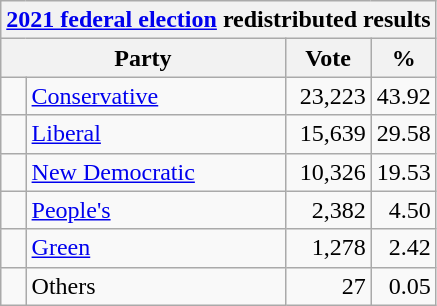<table class="wikitable">
<tr>
<th colspan="4"><a href='#'>2021 federal election</a> redistributed results</th>
</tr>
<tr>
<th bgcolor="#DDDDFF" width="130px" colspan="2">Party</th>
<th bgcolor="#DDDDFF" width="50px">Vote</th>
<th bgcolor="#DDDDFF" width="30px">%</th>
</tr>
<tr>
<td> </td>
<td><a href='#'>Conservative</a></td>
<td align=right>23,223</td>
<td align=right>43.92</td>
</tr>
<tr>
<td> </td>
<td><a href='#'>Liberal</a></td>
<td align=right>15,639</td>
<td align=right>29.58</td>
</tr>
<tr>
<td> </td>
<td><a href='#'>New Democratic</a></td>
<td align=right>10,326</td>
<td align=right>19.53</td>
</tr>
<tr>
<td> </td>
<td><a href='#'>People's</a></td>
<td align=right>2,382</td>
<td align=right>4.50</td>
</tr>
<tr>
<td> </td>
<td><a href='#'>Green</a></td>
<td align=right>1,278</td>
<td align=right>2.42</td>
</tr>
<tr>
<td> </td>
<td>Others</td>
<td align=right>27</td>
<td align=right>0.05</td>
</tr>
</table>
